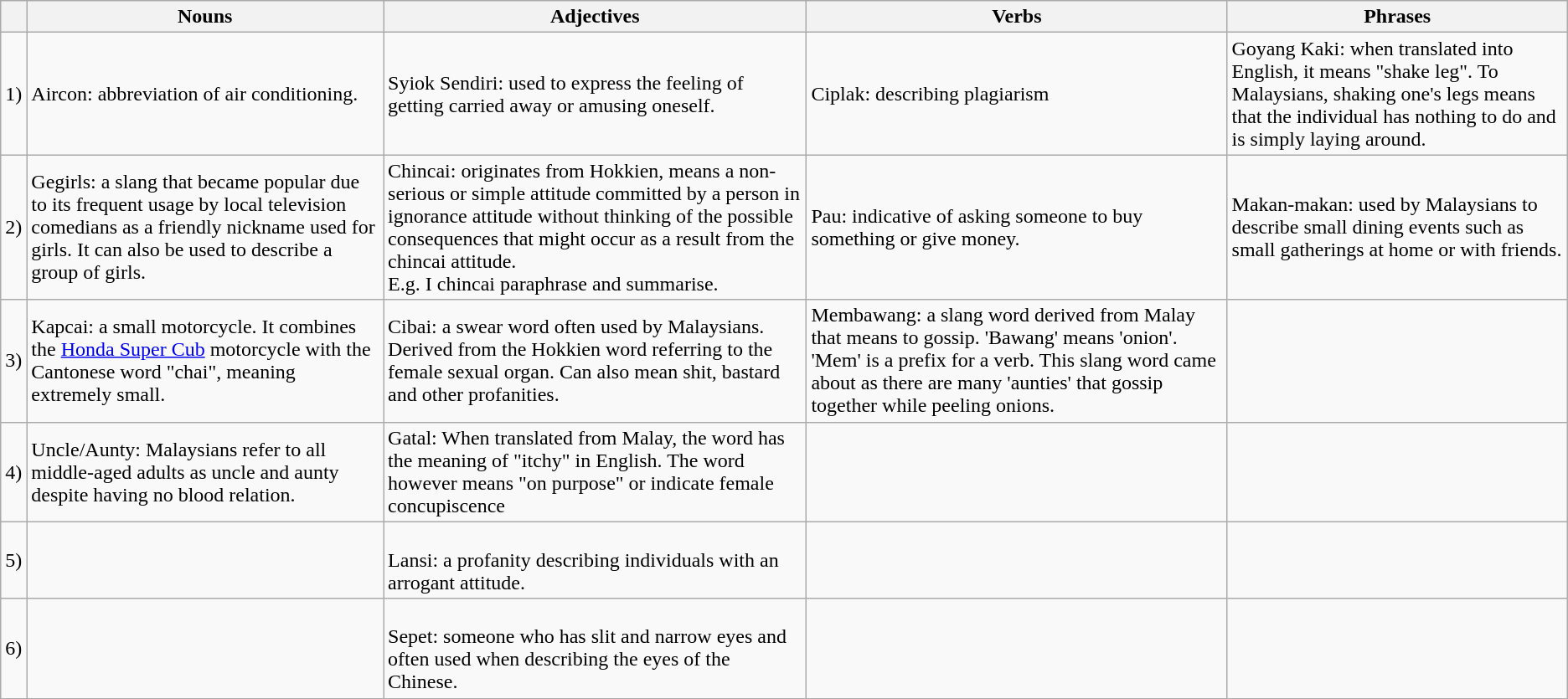<table class="wikitable">
<tr>
<th></th>
<th>Nouns</th>
<th>Adjectives</th>
<th>Verbs</th>
<th>Phrases</th>
</tr>
<tr>
<td>1)</td>
<td>Aircon: abbreviation of air conditioning.</td>
<td>Syiok Sendiri: used to express the feeling of getting carried away or amusing oneself.</td>
<td>Ciplak: describing plagiarism</td>
<td>Goyang Kaki: when translated into English, it means "shake leg". To Malaysians, shaking one's legs means that the individual has nothing to do and is simply laying around.</td>
</tr>
<tr>
<td>2)</td>
<td>Gegirls: a slang that became popular due to its frequent usage by local television comedians as a friendly nickname used for girls. It can also be used to describe a group of girls.</td>
<td>Chincai: originates from Hokkien, means a non-serious or simple attitude committed by a person in ignorance attitude without thinking of the possible consequences that might occur as a result from the chincai attitude.<br>E.g. I chincai paraphrase and summarise.</td>
<td>Pau: indicative of asking someone to buy something or give money.</td>
<td>Makan-makan: used by Malaysians to describe small dining events such as small gatherings at home or with friends.</td>
</tr>
<tr>
<td>3)</td>
<td>Kapcai: a small motorcycle. It combines the <a href='#'>Honda Super Cub</a> motorcycle with the Cantonese word "chai", meaning extremely small.</td>
<td>Cibai: a swear word often used by Malaysians. Derived from the Hokkien word referring to the female sexual organ. Can also mean shit, bastard and other profanities.</td>
<td>Membawang: a slang word derived from Malay that means to gossip. 'Bawang' means 'onion'. 'Mem' is a prefix for a verb. This slang word came about as there are many 'aunties' that gossip together while peeling onions.</td>
<td></td>
</tr>
<tr>
<td>4)</td>
<td>Uncle/Aunty: Malaysians refer to all middle-aged adults as uncle and aunty despite having no blood relation.</td>
<td>Gatal: When translated from Malay, the word has the meaning of "itchy" in English. The word however means "on purpose" or indicate female concupiscence</td>
<td></td>
<td></td>
</tr>
<tr>
<td>5)</td>
<td></td>
<td><br>Lansi: a profanity describing individuals with an arrogant attitude.</td>
<td></td>
<td></td>
</tr>
<tr>
<td>6)</td>
<td></td>
<td><br>Sepet: someone who has slit and narrow eyes and often used when describing the eyes of the Chinese.</td>
<td></td>
<td></td>
</tr>
<tr>
</tr>
</table>
